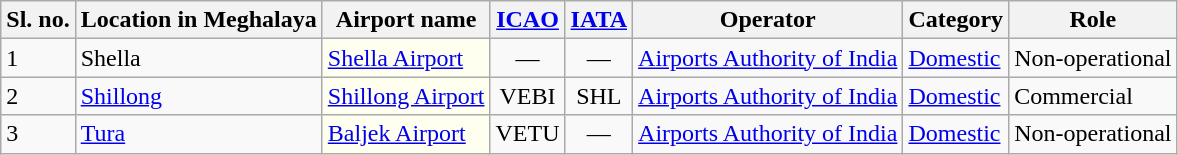<table class="wikitable sortable">
<tr>
<th>Sl. no.</th>
<th>Location in Meghalaya</th>
<th>Airport name</th>
<th><a href='#'>ICAO</a></th>
<th><a href='#'>IATA</a></th>
<th>Operator</th>
<th>Category</th>
<th>Role</th>
</tr>
<tr>
<td>1</td>
<td>Shella</td>
<td style="background:#FFFFF0;"><a href='#'>Shella Airport</a></td>
<td align="center">—</td>
<td align="center">—</td>
<td><a href='#'>Airports Authority of India</a></td>
<td><a href='#'>Domestic</a></td>
<td>Non-operational</td>
</tr>
<tr>
<td>2</td>
<td><a href='#'>Shillong</a></td>
<td style="background:#FFFFF0;"><a href='#'>Shillong Airport</a></td>
<td align="center">VEBI</td>
<td align="center">SHL</td>
<td><a href='#'>Airports Authority of India</a></td>
<td><a href='#'>Domestic</a></td>
<td>Commercial</td>
</tr>
<tr>
<td>3</td>
<td><a href='#'>Tura</a></td>
<td style="background:#FFFFF0;"><a href='#'>Baljek Airport</a></td>
<td align="center">VETU</td>
<td align="center">—</td>
<td><a href='#'>Airports Authority of India</a></td>
<td><a href='#'>Domestic</a></td>
<td>Non-operational</td>
</tr>
</table>
